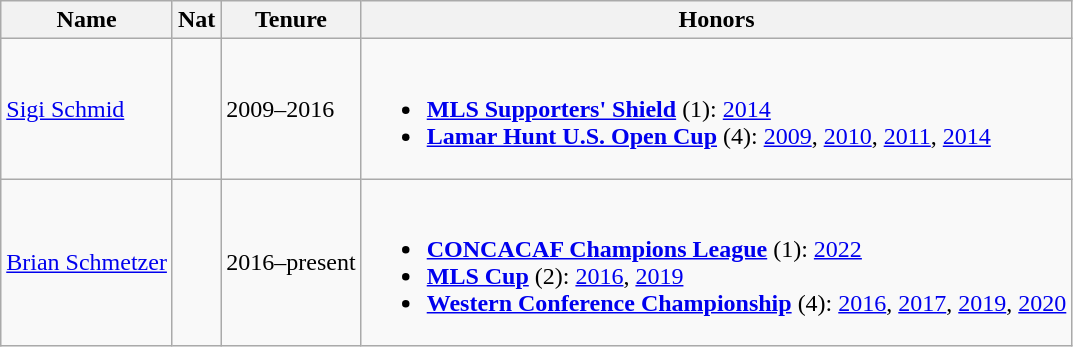<table class="wikitable sortable" style="text-align: left">
<tr>
<th>Name</th>
<th>Nat</th>
<th>Tenure</th>
<th>Honors</th>
</tr>
<tr>
<td align="left"><a href='#'>Sigi Schmid</a></td>
<td></td>
<td>2009–2016</td>
<td><br><ul><li><strong><a href='#'>MLS Supporters' Shield</a></strong> (1): <a href='#'>2014</a></li><li><strong><a href='#'>Lamar Hunt U.S. Open Cup</a></strong> (4): <a href='#'>2009</a>, <a href='#'>2010</a>, <a href='#'>2011</a>, <a href='#'>2014</a></li></ul></td>
</tr>
<tr>
<td align="left"><a href='#'>Brian Schmetzer</a></td>
<td></td>
<td>2016–present</td>
<td><br><ul><li><strong><a href='#'>CONCACAF Champions League</a></strong> (1): <a href='#'>2022</a></li><li><strong><a href='#'>MLS Cup</a></strong> (2): <a href='#'>2016</a>, <a href='#'>2019</a></li><li><strong><a href='#'>Western Conference Championship</a></strong> (4): <a href='#'>2016</a>, <a href='#'>2017</a>, <a href='#'>2019</a>, <a href='#'>2020</a></li></ul></td>
</tr>
</table>
